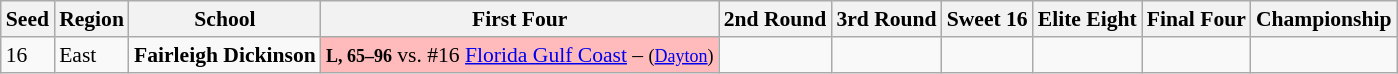<table class="sortable wikitable" style="white-space:nowrap; font-size:90%;">
<tr>
<th>Seed</th>
<th>Region</th>
<th>School</th>
<th>First Four</th>
<th>2nd Round</th>
<th>3rd Round</th>
<th>Sweet 16</th>
<th>Elite Eight</th>
<th>Final Four</th>
<th>Championship</th>
</tr>
<tr>
<td>16</td>
<td>East</td>
<td><strong>Fairleigh Dickinson</strong></td>
<td style="background:#fbb;"><small><strong>L, 65–96</strong></small> vs. #16 <a href='#'>Florida Gulf Coast</a> – <small>(<a href='#'>Dayton</a>)</small></td>
<td></td>
<td></td>
<td></td>
<td></td>
<td></td>
<td></td>
</tr>
</table>
